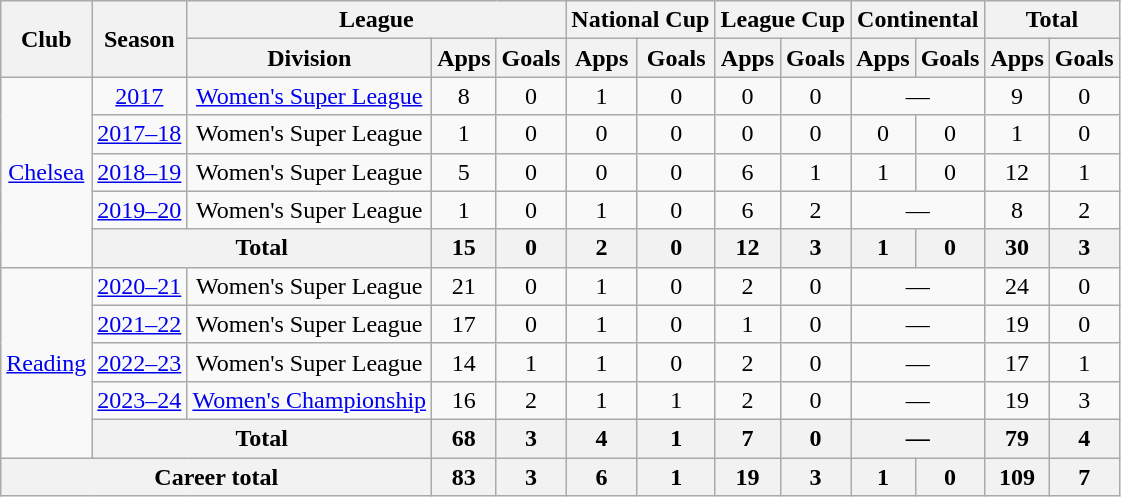<table class="wikitable" style="text-align:center">
<tr>
<th rowspan="2">Club</th>
<th rowspan="2">Season</th>
<th colspan="3">League</th>
<th colspan="2">National Cup</th>
<th colspan="2">League Cup</th>
<th colspan="2">Continental</th>
<th colspan="2">Total</th>
</tr>
<tr>
<th>Division</th>
<th>Apps</th>
<th>Goals</th>
<th>Apps</th>
<th>Goals</th>
<th>Apps</th>
<th>Goals</th>
<th>Apps</th>
<th>Goals</th>
<th>Apps</th>
<th>Goals</th>
</tr>
<tr>
<td rowspan="5"><a href='#'>Chelsea</a></td>
<td><a href='#'>2017</a></td>
<td><a href='#'>Women's Super League</a></td>
<td>8</td>
<td>0</td>
<td>1</td>
<td>0</td>
<td>0</td>
<td>0</td>
<td colspan="2">—</td>
<td>9</td>
<td>0</td>
</tr>
<tr>
<td><a href='#'>2017–18</a></td>
<td>Women's Super League</td>
<td>1</td>
<td>0</td>
<td>0</td>
<td>0</td>
<td>0</td>
<td>0</td>
<td>0</td>
<td>0</td>
<td>1</td>
<td>0</td>
</tr>
<tr>
<td><a href='#'>2018–19</a></td>
<td>Women's Super League</td>
<td>5</td>
<td>0</td>
<td>0</td>
<td>0</td>
<td>6</td>
<td>1</td>
<td>1</td>
<td>0</td>
<td>12</td>
<td>1</td>
</tr>
<tr>
<td><a href='#'>2019–20</a></td>
<td>Women's Super League</td>
<td>1</td>
<td>0</td>
<td>1</td>
<td>0</td>
<td>6</td>
<td>2</td>
<td colspan="2">—</td>
<td>8</td>
<td>2</td>
</tr>
<tr>
<th colspan="2">Total</th>
<th>15</th>
<th>0</th>
<th>2</th>
<th>0</th>
<th>12</th>
<th>3</th>
<th>1</th>
<th>0</th>
<th>30</th>
<th>3</th>
</tr>
<tr>
<td rowspan="5"><a href='#'>Reading</a></td>
<td><a href='#'>2020–21</a></td>
<td>Women's Super League</td>
<td>21</td>
<td>0</td>
<td>1</td>
<td>0</td>
<td>2</td>
<td>0</td>
<td colspan="2">—</td>
<td>24</td>
<td>0</td>
</tr>
<tr>
<td><a href='#'>2021–22</a></td>
<td>Women's Super League</td>
<td>17</td>
<td>0</td>
<td>1</td>
<td>0</td>
<td>1</td>
<td>0</td>
<td colspan="2">—</td>
<td>19</td>
<td>0</td>
</tr>
<tr>
<td><a href='#'>2022–23</a></td>
<td>Women's Super League</td>
<td>14</td>
<td>1</td>
<td>1</td>
<td>0</td>
<td>2</td>
<td>0</td>
<td colspan="2">—</td>
<td>17</td>
<td>1</td>
</tr>
<tr>
<td><a href='#'>2023–24</a></td>
<td><a href='#'>Women's Championship</a></td>
<td>16</td>
<td>2</td>
<td>1</td>
<td>1</td>
<td>2</td>
<td>0</td>
<td colspan="2">—</td>
<td>19</td>
<td>3</td>
</tr>
<tr>
<th colspan="2">Total</th>
<th>68</th>
<th>3</th>
<th>4</th>
<th>1</th>
<th>7</th>
<th>0</th>
<th colspan="2">—</th>
<th>79</th>
<th>4</th>
</tr>
<tr>
<th colspan="3">Career total</th>
<th>83</th>
<th>3</th>
<th>6</th>
<th>1</th>
<th>19</th>
<th>3</th>
<th>1</th>
<th>0</th>
<th>109</th>
<th>7</th>
</tr>
</table>
